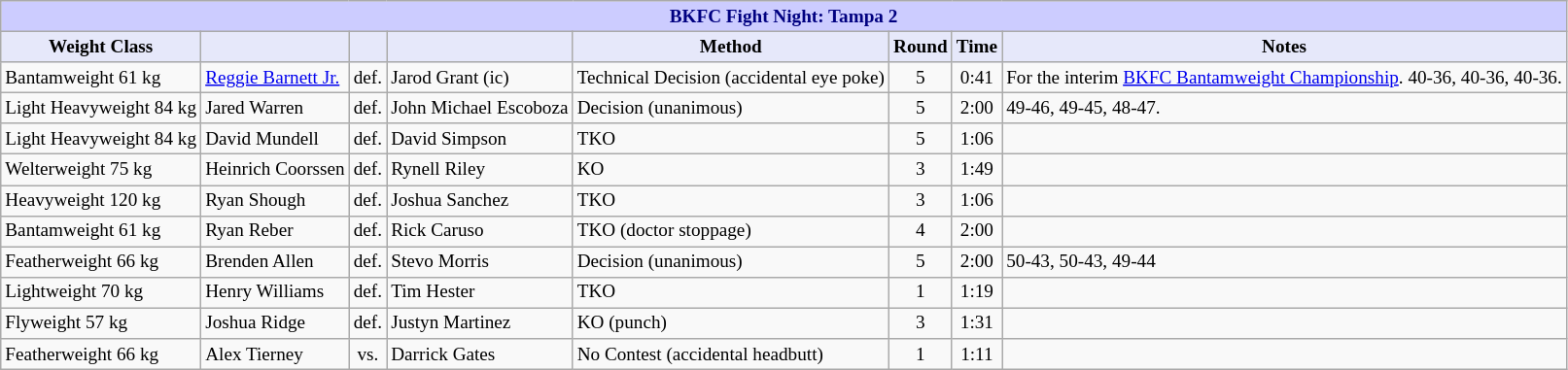<table class="wikitable" style="font-size: 80%;">
<tr>
<th colspan="8" style="background-color: #ccf; color: #000080; text-align: center;"><strong>BKFC Fight Night: Tampa 2</strong></th>
</tr>
<tr>
<th colspan="1" style="background-color: #E6E8FA; color: #000000; text-align: center;">Weight Class</th>
<th colspan="1" style="background-color: #E6E8FA; color: #000000; text-align: center;"></th>
<th colspan="1" style="background-color: #E6E8FA; color: #000000; text-align: center;"></th>
<th colspan="1" style="background-color: #E6E8FA; color: #000000; text-align: center;"></th>
<th colspan="1" style="background-color: #E6E8FA; color: #000000; text-align: center;">Method</th>
<th colspan="1" style="background-color: #E6E8FA; color: #000000; text-align: center;">Round</th>
<th colspan="1" style="background-color: #E6E8FA; color: #000000; text-align: center;">Time</th>
<th colspan="1" style="background-color: #E6E8FA; color: #000000; text-align: center;">Notes</th>
</tr>
<tr>
<td>Bantamweight 61 kg</td>
<td> <a href='#'>Reggie Barnett Jr.</a></td>
<td align=center>def.</td>
<td> Jarod Grant (ic)</td>
<td>Technical Decision (accidental eye poke)</td>
<td align=center>5</td>
<td align=center>0:41</td>
<td>For the interim <a href='#'>BKFC Bantamweight Championship</a>. 40-36, 40-36, 40-36.</td>
</tr>
<tr>
<td>Light Heavyweight 84 kg</td>
<td> Jared Warren</td>
<td align=center>def.</td>
<td> John Michael Escoboza</td>
<td>Decision (unanimous)</td>
<td align=center>5</td>
<td align=center>2:00</td>
<td>49-46, 49-45, 48-47.</td>
</tr>
<tr>
<td>Light Heavyweight 84 kg</td>
<td> David Mundell</td>
<td align=center>def.</td>
<td> David Simpson</td>
<td>TKO</td>
<td align=center>5</td>
<td align=center>1:06</td>
<td></td>
</tr>
<tr>
<td>Welterweight 75 kg</td>
<td> Heinrich Coorssen</td>
<td align=center>def.</td>
<td> Rynell Riley</td>
<td>KO</td>
<td align=center>3</td>
<td align=center>1:49</td>
<td></td>
</tr>
<tr>
<td>Heavyweight 120 kg</td>
<td> Ryan Shough</td>
<td align=center>def.</td>
<td> Joshua Sanchez</td>
<td>TKO</td>
<td align=center>3</td>
<td align=center>1:06</td>
<td></td>
</tr>
<tr>
<td>Bantamweight 61 kg</td>
<td> Ryan Reber</td>
<td align=center>def.</td>
<td> Rick Caruso</td>
<td>TKO (doctor stoppage)</td>
<td align=center>4</td>
<td align=center>2:00</td>
<td></td>
</tr>
<tr>
<td>Featherweight 66 kg</td>
<td> Brenden Allen</td>
<td align=center>def.</td>
<td> Stevo Morris</td>
<td>Decision (unanimous)</td>
<td align=center>5</td>
<td align=center>2:00</td>
<td>50-43, 50-43, 49-44</td>
</tr>
<tr>
<td>Lightweight 70 kg</td>
<td> Henry Williams</td>
<td align=center>def.</td>
<td> Tim Hester</td>
<td>TKO</td>
<td align=center>1</td>
<td align=center>1:19</td>
<td></td>
</tr>
<tr>
<td>Flyweight 57 kg</td>
<td> Joshua Ridge</td>
<td align=center>def.</td>
<td> Justyn Martinez</td>
<td>KO (punch)</td>
<td align=center>3</td>
<td align=center>1:31</td>
<td></td>
</tr>
<tr>
<td>Featherweight 66 kg</td>
<td> Alex Tierney</td>
<td align=center>vs.</td>
<td> Darrick Gates</td>
<td>No Contest (accidental headbutt)</td>
<td align=center>1</td>
<td align=center>1:11</td>
<td></td>
</tr>
</table>
